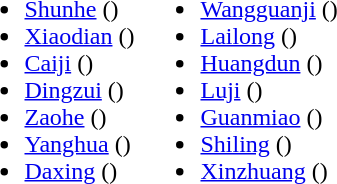<table>
<tr>
<td valign="top"><br><ul><li><a href='#'>Shunhe</a> ()</li><li><a href='#'>Xiaodian</a> ()</li><li><a href='#'>Caiji</a> ()</li><li><a href='#'>Dingzui</a> ()</li><li><a href='#'>Zaohe</a> ()</li><li><a href='#'>Yanghua</a> ()</li><li><a href='#'>Daxing</a> ()</li></ul></td>
<td valign="top"><br><ul><li><a href='#'>Wangguanji</a> ()</li><li><a href='#'>Lailong</a> ()</li><li><a href='#'>Huangdun</a> ()</li><li><a href='#'>Luji</a> ()</li><li><a href='#'>Guanmiao</a> ()</li><li><a href='#'>Shiling</a> ()</li><li><a href='#'>Xinzhuang</a> ()</li></ul></td>
</tr>
</table>
